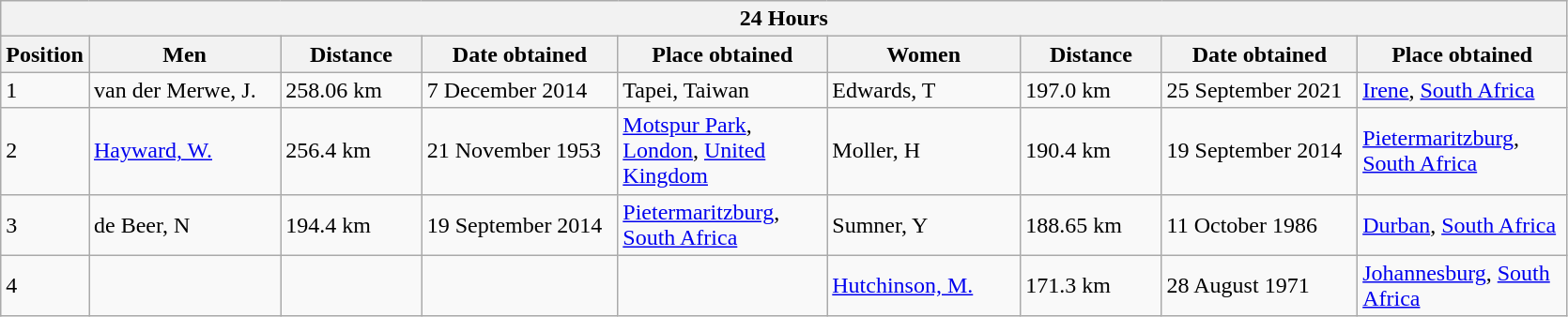<table class="wikitable sortable" width=1113px style= border: 1px>
<tr>
<th colspan="9">24 Hours</th>
</tr>
<tr>
<th style="white-space: nowrap;"  width="20">Position</th>
<th width="148">Men</th>
<th width="100">Distance</th>
<th width="150">Date obtained</th>
<th width="150">Place obtained</th>
<th width="145">Women</th>
<th width="100">Distance</th>
<th width="150">Date obtained</th>
<th width="150">Place obtained</th>
</tr>
<tr>
<td>1</td>
<td>van der Merwe, J.</td>
<td>258.06 km</td>
<td>7 December 2014</td>
<td>Tapei, Taiwan</td>
<td>Edwards, T</td>
<td>197.0 km</td>
<td>25 September 2021</td>
<td><a href='#'>Irene</a>, <a href='#'>South Africa</a></td>
</tr>
<tr>
<td>2</td>
<td><a href='#'>Hayward, W.</a></td>
<td>256.4 km</td>
<td>21 November 1953</td>
<td><a href='#'>Motspur Park</a>, <a href='#'>London</a>, <a href='#'>United Kingdom</a></td>
<td>Moller, H</td>
<td>190.4 km</td>
<td>19 September 2014</td>
<td><a href='#'>Pietermaritzburg</a>, <a href='#'>South Africa</a></td>
</tr>
<tr>
<td>3</td>
<td>de Beer, N</td>
<td>194.4 km</td>
<td>19 September 2014</td>
<td><a href='#'>Pietermaritzburg</a>, <a href='#'>South Africa</a></td>
<td>Sumner, Y</td>
<td>188.65 km</td>
<td>11 October 1986</td>
<td><a href='#'>Durban</a>, <a href='#'>South Africa</a></td>
</tr>
<tr>
<td>4</td>
<td></td>
<td></td>
<td></td>
<td></td>
<td><a href='#'>Hutchinson, M.</a></td>
<td>171.3 km</td>
<td>28 August 1971</td>
<td><a href='#'>Johannesburg</a>, <a href='#'>South Africa</a></td>
</tr>
</table>
